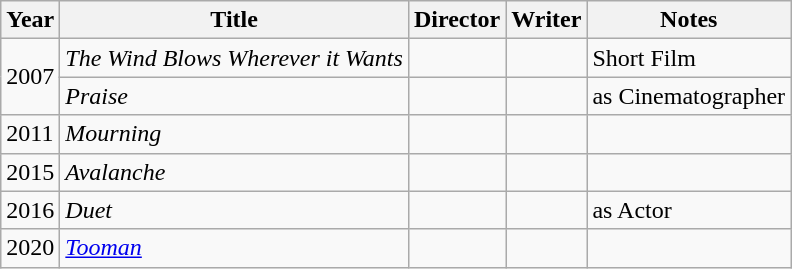<table class="wikitable sortable">
<tr>
<th>Year</th>
<th>Title</th>
<th>Director</th>
<th>Writer</th>
<th>Notes</th>
</tr>
<tr>
<td rowspan="2">2007</td>
<td><em>The Wind Blows Wherever it Wants</em></td>
<td></td>
<td></td>
<td>Short Film</td>
</tr>
<tr>
<td><em>Praise</em></td>
<td></td>
<td></td>
<td>as Cinematographer</td>
</tr>
<tr>
<td>2011</td>
<td><em>Mourning</em></td>
<td></td>
<td></td>
<td></td>
</tr>
<tr>
<td>2015</td>
<td><em>Avalanche</em></td>
<td></td>
<td></td>
<td></td>
</tr>
<tr>
<td>2016</td>
<td><em>Duet</em></td>
<td></td>
<td></td>
<td>as Actor</td>
</tr>
<tr>
<td>2020</td>
<td><em><a href='#'>Tooman</a></em></td>
<td></td>
<td></td>
<td></td>
</tr>
</table>
